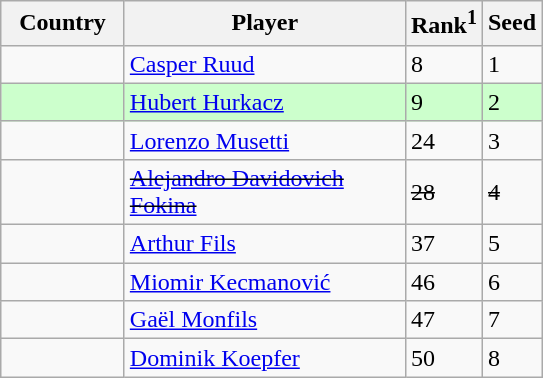<table class=wikitable>
<tr>
<th width="75">Country</th>
<th width="180">Player</th>
<th>Rank<sup>1</sup></th>
<th>Seed</th>
</tr>
<tr>
<td></td>
<td><a href='#'>Casper Ruud</a></td>
<td>8</td>
<td>1</td>
</tr>
<tr bgcolor=#cfc>
<td></td>
<td><a href='#'>Hubert Hurkacz</a></td>
<td>9</td>
<td>2</td>
</tr>
<tr>
<td></td>
<td><a href='#'>Lorenzo Musetti</a></td>
<td>24</td>
<td>3</td>
</tr>
<tr>
<td><s></s></td>
<td><s><a href='#'>Alejandro Davidovich Fokina</a></s></td>
<td><s>28</s></td>
<td><s>4</s></td>
</tr>
<tr>
<td></td>
<td><a href='#'>Arthur Fils</a></td>
<td>37</td>
<td>5</td>
</tr>
<tr>
<td></td>
<td><a href='#'>Miomir Kecmanović</a></td>
<td>46</td>
<td>6</td>
</tr>
<tr>
<td></td>
<td><a href='#'>Gaël Monfils</a></td>
<td>47</td>
<td>7</td>
</tr>
<tr>
<td></td>
<td><a href='#'>Dominik Koepfer</a></td>
<td>50</td>
<td>8</td>
</tr>
</table>
